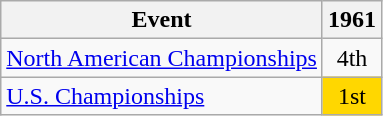<table class="wikitable" style="text-align:center">
<tr>
<th>Event</th>
<th>1961</th>
</tr>
<tr>
<td align=left><a href='#'>North American Championships</a></td>
<td>4th</td>
</tr>
<tr>
<td align=left><a href='#'>U.S. Championships</a></td>
<td bgcolor=gold>1st</td>
</tr>
</table>
